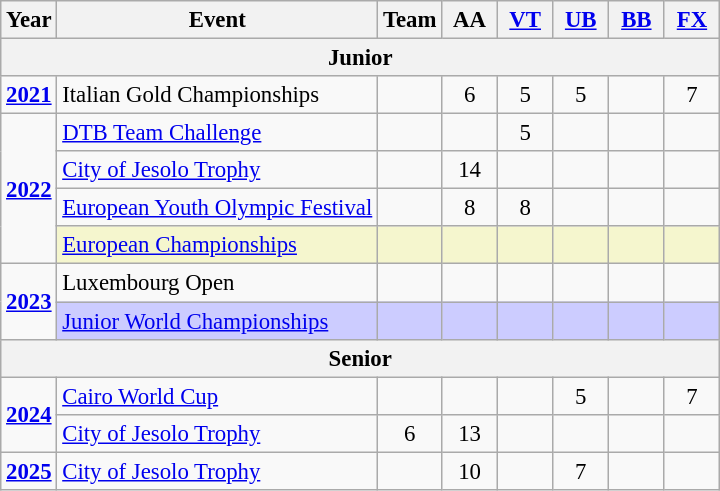<table class="wikitable" style="text-align:center; font-size:95%;">
<tr>
<th align=center>Year</th>
<th align=center>Event</th>
<th style="width:30px;">Team</th>
<th style="width:30px;">AA</th>
<th style="width:30px;"><a href='#'>VT</a></th>
<th style="width:30px;"><a href='#'>UB</a></th>
<th style="width:30px;"><a href='#'>BB</a></th>
<th style="width:30px;"><a href='#'>FX</a></th>
</tr>
<tr>
<th colspan="8">Junior</th>
</tr>
<tr>
<td rowspan="1"><strong><a href='#'>2021</a></strong></td>
<td align=left>Italian Gold Championships</td>
<td></td>
<td>6</td>
<td>5</td>
<td>5</td>
<td></td>
<td>7</td>
</tr>
<tr>
<td rowspan="4"><strong><a href='#'>2022</a></strong></td>
<td align=left><a href='#'>DTB Team Challenge</a></td>
<td></td>
<td></td>
<td>5</td>
<td></td>
<td></td>
<td></td>
</tr>
<tr>
<td align=left><a href='#'>City of Jesolo Trophy</a></td>
<td></td>
<td>14</td>
<td></td>
<td></td>
<td></td>
<td></td>
</tr>
<tr>
<td align=left><a href='#'>European Youth Olympic Festival</a></td>
<td></td>
<td>8</td>
<td>8</td>
<td></td>
<td></td>
<td></td>
</tr>
<tr bgcolor=#F5F6CE>
<td align=left><a href='#'>European Championships</a></td>
<td></td>
<td></td>
<td></td>
<td></td>
<td></td>
<td></td>
</tr>
<tr>
<td rowspan="2"><strong><a href='#'>2023</a></strong></td>
<td align=left>Luxembourg Open</td>
<td></td>
<td></td>
<td></td>
<td></td>
<td></td>
<td></td>
</tr>
<tr style="background:#ccf;">
<td align=left><a href='#'>Junior World Championships</a></td>
<td></td>
<td></td>
<td></td>
<td></td>
<td></td>
<td></td>
</tr>
<tr>
<th colspan="8">Senior</th>
</tr>
<tr>
<td rowspan="2"><strong><a href='#'>2024</a></strong></td>
<td align=left><a href='#'>Cairo World Cup</a></td>
<td></td>
<td></td>
<td></td>
<td>5</td>
<td></td>
<td>7</td>
</tr>
<tr>
<td align=left><a href='#'>City of Jesolo Trophy</a></td>
<td>6</td>
<td>13</td>
<td></td>
<td></td>
<td></td>
<td></td>
</tr>
<tr>
<td rowspan="1"><strong><a href='#'>2025</a></strong></td>
<td align=left><a href='#'>City of Jesolo Trophy</a></td>
<td></td>
<td>10</td>
<td></td>
<td>7</td>
<td></td>
<td></td>
</tr>
</table>
